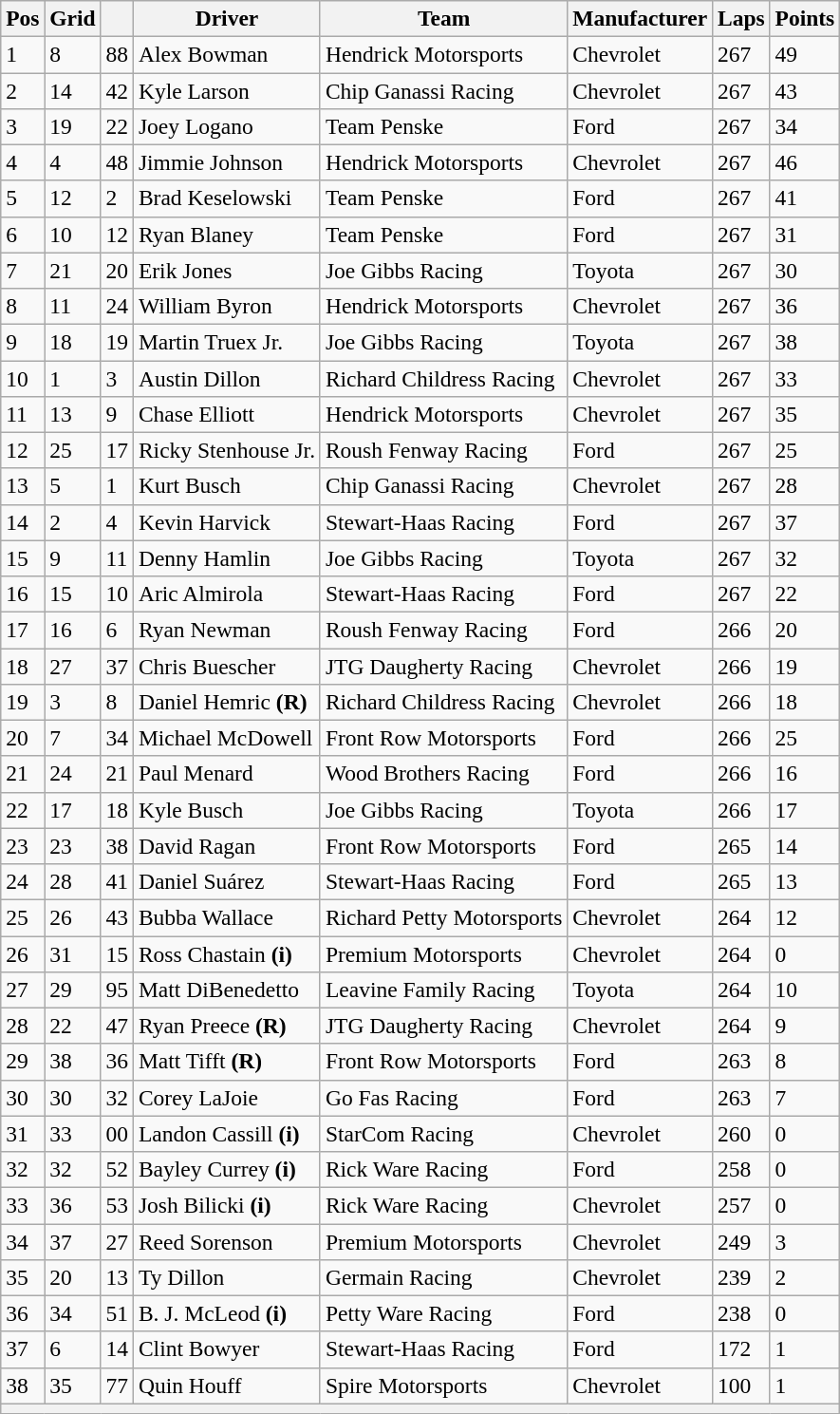<table class="wikitable" style="font-size:98%">
<tr>
<th>Pos</th>
<th>Grid</th>
<th></th>
<th>Driver</th>
<th>Team</th>
<th>Manufacturer</th>
<th>Laps</th>
<th>Points</th>
</tr>
<tr>
<td>1</td>
<td>8</td>
<td>88</td>
<td>Alex Bowman</td>
<td>Hendrick Motorsports</td>
<td>Chevrolet</td>
<td>267</td>
<td>49</td>
</tr>
<tr>
<td>2</td>
<td>14</td>
<td>42</td>
<td>Kyle Larson</td>
<td>Chip Ganassi Racing</td>
<td>Chevrolet</td>
<td>267</td>
<td>43</td>
</tr>
<tr>
<td>3</td>
<td>19</td>
<td>22</td>
<td>Joey Logano</td>
<td>Team Penske</td>
<td>Ford</td>
<td>267</td>
<td>34</td>
</tr>
<tr>
<td>4</td>
<td>4</td>
<td>48</td>
<td>Jimmie Johnson</td>
<td>Hendrick Motorsports</td>
<td>Chevrolet</td>
<td>267</td>
<td>46</td>
</tr>
<tr>
<td>5</td>
<td>12</td>
<td>2</td>
<td>Brad Keselowski</td>
<td>Team Penske</td>
<td>Ford</td>
<td>267</td>
<td>41</td>
</tr>
<tr>
<td>6</td>
<td>10</td>
<td>12</td>
<td>Ryan Blaney</td>
<td>Team Penske</td>
<td>Ford</td>
<td>267</td>
<td>31</td>
</tr>
<tr>
<td>7</td>
<td>21</td>
<td>20</td>
<td>Erik Jones</td>
<td>Joe Gibbs Racing</td>
<td>Toyota</td>
<td>267</td>
<td>30</td>
</tr>
<tr>
<td>8</td>
<td>11</td>
<td>24</td>
<td>William Byron</td>
<td>Hendrick Motorsports</td>
<td>Chevrolet</td>
<td>267</td>
<td>36</td>
</tr>
<tr>
<td>9</td>
<td>18</td>
<td>19</td>
<td>Martin Truex Jr.</td>
<td>Joe Gibbs Racing</td>
<td>Toyota</td>
<td>267</td>
<td>38</td>
</tr>
<tr>
<td>10</td>
<td>1</td>
<td>3</td>
<td>Austin Dillon</td>
<td>Richard Childress Racing</td>
<td>Chevrolet</td>
<td>267</td>
<td>33</td>
</tr>
<tr>
<td>11</td>
<td>13</td>
<td>9</td>
<td>Chase Elliott</td>
<td>Hendrick Motorsports</td>
<td>Chevrolet</td>
<td>267</td>
<td>35</td>
</tr>
<tr>
<td>12</td>
<td>25</td>
<td>17</td>
<td>Ricky Stenhouse Jr.</td>
<td>Roush Fenway Racing</td>
<td>Ford</td>
<td>267</td>
<td>25</td>
</tr>
<tr>
<td>13</td>
<td>5</td>
<td>1</td>
<td>Kurt Busch</td>
<td>Chip Ganassi Racing</td>
<td>Chevrolet</td>
<td>267</td>
<td>28</td>
</tr>
<tr>
<td>14</td>
<td>2</td>
<td>4</td>
<td>Kevin Harvick</td>
<td>Stewart-Haas Racing</td>
<td>Ford</td>
<td>267</td>
<td>37</td>
</tr>
<tr>
<td>15</td>
<td>9</td>
<td>11</td>
<td>Denny Hamlin</td>
<td>Joe Gibbs Racing</td>
<td>Toyota</td>
<td>267</td>
<td>32</td>
</tr>
<tr>
<td>16</td>
<td>15</td>
<td>10</td>
<td>Aric Almirola</td>
<td>Stewart-Haas Racing</td>
<td>Ford</td>
<td>267</td>
<td>22</td>
</tr>
<tr>
<td>17</td>
<td>16</td>
<td>6</td>
<td>Ryan Newman</td>
<td>Roush Fenway Racing</td>
<td>Ford</td>
<td>266</td>
<td>20</td>
</tr>
<tr>
<td>18</td>
<td>27</td>
<td>37</td>
<td>Chris Buescher</td>
<td>JTG Daugherty Racing</td>
<td>Chevrolet</td>
<td>266</td>
<td>19</td>
</tr>
<tr>
<td>19</td>
<td>3</td>
<td>8</td>
<td>Daniel Hemric <strong>(R)</strong></td>
<td>Richard Childress Racing</td>
<td>Chevrolet</td>
<td>266</td>
<td>18</td>
</tr>
<tr>
<td>20</td>
<td>7</td>
<td>34</td>
<td>Michael McDowell</td>
<td>Front Row Motorsports</td>
<td>Ford</td>
<td>266</td>
<td>25</td>
</tr>
<tr>
<td>21</td>
<td>24</td>
<td>21</td>
<td>Paul Menard</td>
<td>Wood Brothers Racing</td>
<td>Ford</td>
<td>266</td>
<td>16</td>
</tr>
<tr>
<td>22</td>
<td>17</td>
<td>18</td>
<td>Kyle Busch</td>
<td>Joe Gibbs Racing</td>
<td>Toyota</td>
<td>266</td>
<td>17</td>
</tr>
<tr>
<td>23</td>
<td>23</td>
<td>38</td>
<td>David Ragan</td>
<td>Front Row Motorsports</td>
<td>Ford</td>
<td>265</td>
<td>14</td>
</tr>
<tr>
<td>24</td>
<td>28</td>
<td>41</td>
<td>Daniel Suárez</td>
<td>Stewart-Haas Racing</td>
<td>Ford</td>
<td>265</td>
<td>13</td>
</tr>
<tr>
<td>25</td>
<td>26</td>
<td>43</td>
<td>Bubba Wallace</td>
<td>Richard Petty Motorsports</td>
<td>Chevrolet</td>
<td>264</td>
<td>12</td>
</tr>
<tr>
<td>26</td>
<td>31</td>
<td>15</td>
<td>Ross Chastain <strong>(i)</strong></td>
<td>Premium Motorsports</td>
<td>Chevrolet</td>
<td>264</td>
<td>0</td>
</tr>
<tr>
<td>27</td>
<td>29</td>
<td>95</td>
<td>Matt DiBenedetto</td>
<td>Leavine Family Racing</td>
<td>Toyota</td>
<td>264</td>
<td>10</td>
</tr>
<tr>
<td>28</td>
<td>22</td>
<td>47</td>
<td>Ryan Preece <strong>(R)</strong></td>
<td>JTG Daugherty Racing</td>
<td>Chevrolet</td>
<td>264</td>
<td>9</td>
</tr>
<tr>
<td>29</td>
<td>38</td>
<td>36</td>
<td>Matt Tifft <strong>(R)</strong></td>
<td>Front Row Motorsports</td>
<td>Ford</td>
<td>263</td>
<td>8</td>
</tr>
<tr>
<td>30</td>
<td>30</td>
<td>32</td>
<td>Corey LaJoie</td>
<td>Go Fas Racing</td>
<td>Ford</td>
<td>263</td>
<td>7</td>
</tr>
<tr>
<td>31</td>
<td>33</td>
<td>00</td>
<td>Landon Cassill <strong>(i)</strong></td>
<td>StarCom Racing</td>
<td>Chevrolet</td>
<td>260</td>
<td>0</td>
</tr>
<tr>
<td>32</td>
<td>32</td>
<td>52</td>
<td>Bayley Currey <strong>(i)</strong></td>
<td>Rick Ware Racing</td>
<td>Ford</td>
<td>258</td>
<td>0</td>
</tr>
<tr>
<td>33</td>
<td>36</td>
<td>53</td>
<td>Josh Bilicki <strong>(i)</strong></td>
<td>Rick Ware Racing</td>
<td>Chevrolet</td>
<td>257</td>
<td>0</td>
</tr>
<tr>
<td>34</td>
<td>37</td>
<td>27</td>
<td>Reed Sorenson</td>
<td>Premium Motorsports</td>
<td>Chevrolet</td>
<td>249</td>
<td>3</td>
</tr>
<tr>
<td>35</td>
<td>20</td>
<td>13</td>
<td>Ty Dillon</td>
<td>Germain Racing</td>
<td>Chevrolet</td>
<td>239</td>
<td>2</td>
</tr>
<tr>
<td>36</td>
<td>34</td>
<td>51</td>
<td>B. J. McLeod <strong>(i)</strong></td>
<td>Petty Ware Racing</td>
<td>Ford</td>
<td>238</td>
<td>0</td>
</tr>
<tr>
<td>37</td>
<td>6</td>
<td>14</td>
<td>Clint Bowyer</td>
<td>Stewart-Haas Racing</td>
<td>Ford</td>
<td>172</td>
<td>1</td>
</tr>
<tr>
<td>38</td>
<td>35</td>
<td>77</td>
<td>Quin Houff</td>
<td>Spire Motorsports</td>
<td>Chevrolet</td>
<td>100</td>
<td>1</td>
</tr>
<tr>
<th colspan="8"></th>
</tr>
</table>
